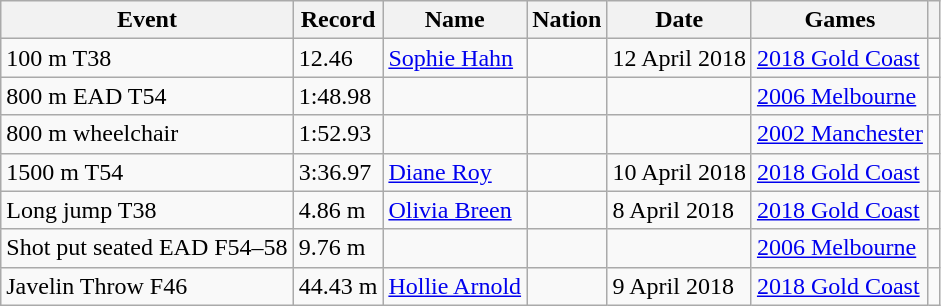<table class="wikitable">
<tr>
<th>Event</th>
<th>Record</th>
<th>Name</th>
<th>Nation</th>
<th>Date</th>
<th>Games</th>
<th></th>
</tr>
<tr>
<td>100 m T38</td>
<td>12.46 </td>
<td><a href='#'>Sophie Hahn</a></td>
<td></td>
<td>12 April 2018</td>
<td><a href='#'>2018 Gold Coast</a></td>
<td></td>
</tr>
<tr>
<td>800 m EAD T54</td>
<td>1:48.98</td>
<td></td>
<td></td>
<td></td>
<td><a href='#'>2006 Melbourne</a></td>
<td></td>
</tr>
<tr>
<td>800 m wheelchair</td>
<td>1:52.93</td>
<td></td>
<td></td>
<td></td>
<td><a href='#'>2002 Manchester</a></td>
<td></td>
</tr>
<tr>
<td>1500 m T54</td>
<td>3:36.97</td>
<td><a href='#'>Diane Roy</a></td>
<td></td>
<td>10 April 2018</td>
<td><a href='#'>2018 Gold Coast</a></td>
<td></td>
</tr>
<tr>
<td>Long jump T38</td>
<td>4.86 m </td>
<td><a href='#'>Olivia Breen</a></td>
<td></td>
<td>8 April 2018</td>
<td><a href='#'>2018 Gold Coast</a></td>
<td></td>
</tr>
<tr>
<td>Shot put seated EAD F54–58</td>
<td>9.76 m</td>
<td></td>
<td></td>
<td></td>
<td><a href='#'>2006 Melbourne</a></td>
<td></td>
</tr>
<tr>
<td>Javelin Throw F46</td>
<td>44.43 m</td>
<td><a href='#'>Hollie Arnold</a></td>
<td></td>
<td>9 April 2018</td>
<td><a href='#'>2018 Gold Coast</a></td>
<td></td>
</tr>
</table>
